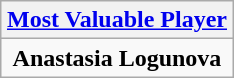<table class=wikitable style="text-align:center; margin:auto">
<tr>
<th><a href='#'>Most Valuable Player</a></th>
</tr>
<tr>
<td><strong> Anastasia Logunova</strong></td>
</tr>
</table>
